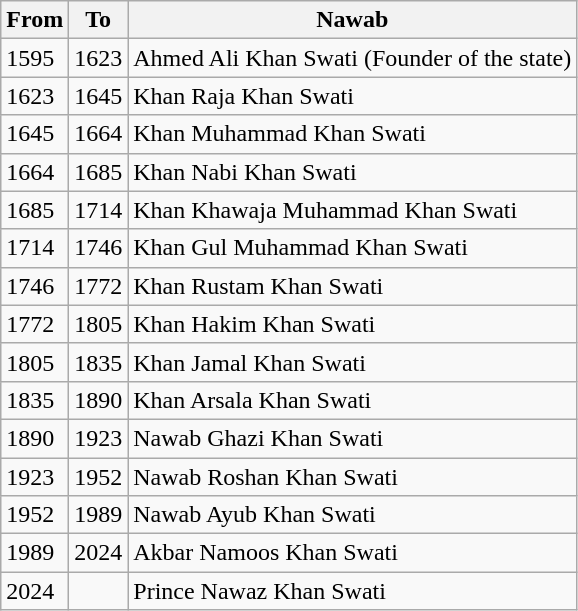<table class="wikitable">
<tr>
<th>From</th>
<th>To</th>
<th>Nawab</th>
</tr>
<tr>
<td>1595</td>
<td>1623</td>
<td>Ahmed Ali Khan Swati (Founder of the state)</td>
</tr>
<tr>
<td>1623</td>
<td>1645</td>
<td>Khan Raja Khan Swati</td>
</tr>
<tr>
<td>1645</td>
<td>1664</td>
<td>Khan Muhammad Khan Swati</td>
</tr>
<tr>
<td>1664</td>
<td>1685</td>
<td>Khan Nabi Khan Swati</td>
</tr>
<tr>
<td>1685</td>
<td>1714</td>
<td>Khan Khawaja Muhammad Khan Swati</td>
</tr>
<tr>
<td>1714</td>
<td>1746</td>
<td>Khan Gul Muhammad Khan Swati</td>
</tr>
<tr>
<td>1746</td>
<td>1772</td>
<td>Khan Rustam Khan Swati</td>
</tr>
<tr>
<td>1772</td>
<td>1805</td>
<td>Khan Hakim Khan Swati</td>
</tr>
<tr>
<td>1805</td>
<td>1835</td>
<td>Khan Jamal Khan Swati</td>
</tr>
<tr>
<td>1835</td>
<td>1890</td>
<td>Khan Arsala Khan Swati</td>
</tr>
<tr>
<td>1890</td>
<td>1923</td>
<td>Nawab Ghazi Khan Swati</td>
</tr>
<tr>
<td>1923</td>
<td>1952</td>
<td>Nawab Roshan Khan Swati</td>
</tr>
<tr>
<td>1952</td>
<td>1989</td>
<td>Nawab Ayub Khan Swati</td>
</tr>
<tr>
<td>1989</td>
<td>2024</td>
<td>Akbar Namoos Khan Swati</td>
</tr>
<tr>
<td>2024</td>
<td></td>
<td>Prince Nawaz Khan Swati</td>
</tr>
</table>
